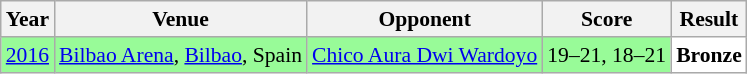<table class="sortable wikitable" style="font-size: 90%;">
<tr>
<th>Year</th>
<th>Venue</th>
<th>Opponent</th>
<th>Score</th>
<th>Result</th>
</tr>
<tr style="background:#98FB98">
<td align="center"><a href='#'>2016</a></td>
<td align="left"><a href='#'>Bilbao Arena</a>, <a href='#'>Bilbao</a>, Spain</td>
<td align="left"> <a href='#'>Chico Aura Dwi Wardoyo</a></td>
<td align="left">19–21, 18–21</td>
<td style="text-align:left; background:white"> <strong>Bronze</strong></td>
</tr>
</table>
